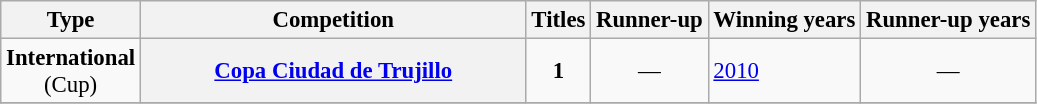<table class="wikitable plainrowheaders" style="font-size:95%; text-align:center;">
<tr>
<th>Type</th>
<th width=250px>Competition</th>
<th>Titles</th>
<th>Runner-up</th>
<th>Winning years</th>
<th>Runner-up years</th>
</tr>
<tr>
<td rowspan=1><strong>International</strong><br>(Cup)</td>
<th scope=col><a href='#'>Copa Ciudad de Trujillo</a></th>
<td><strong>1</strong></td>
<td style="text-align:center;">—</td>
<td align="left"><a href='#'>2010</a></td>
<td style="text-align:center;">—</td>
</tr>
<tr>
</tr>
</table>
